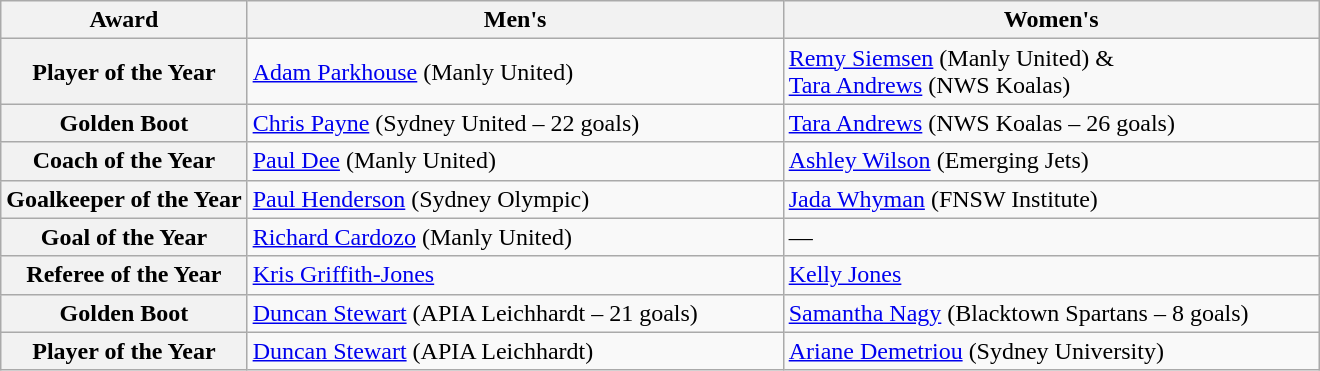<table class="wikitable">
<tr>
<th>Award</th>
<th width=350>Men's</th>
<th width=350>Women's</th>
</tr>
<tr>
<th>Player of the Year</th>
<td><a href='#'>Adam Parkhouse</a> (Manly United)</td>
<td><a href='#'>Remy Siemsen</a> (Manly United) & <br><a href='#'>Tara Andrews</a> (NWS Koalas)</td>
</tr>
<tr>
<th>Golden Boot</th>
<td><a href='#'>Chris Payne</a> (Sydney United – 22 goals)</td>
<td><a href='#'>Tara Andrews</a> (NWS Koalas – 26 goals)</td>
</tr>
<tr>
<th>Coach of the Year</th>
<td><a href='#'>Paul Dee</a> (Manly United)</td>
<td><a href='#'>Ashley Wilson</a> (Emerging Jets)</td>
</tr>
<tr>
<th>Goalkeeper of the Year</th>
<td><a href='#'>Paul Henderson</a> (Sydney Olympic)</td>
<td><a href='#'>Jada Whyman</a> (FNSW Institute)</td>
</tr>
<tr>
<th>Goal of the Year</th>
<td><a href='#'>Richard Cardozo</a> (Manly United)</td>
<td>—</td>
</tr>
<tr>
<th>Referee of the Year</th>
<td><a href='#'>Kris Griffith-Jones</a></td>
<td><a href='#'>Kelly Jones</a></td>
</tr>
<tr>
<th> Golden Boot</th>
<td><a href='#'>Duncan Stewart</a> (APIA Leichhardt – 21 goals)</td>
<td><a href='#'>Samantha Nagy</a> (Blacktown Spartans – 8 goals)</td>
</tr>
<tr>
<th> Player of the Year</th>
<td><a href='#'>Duncan Stewart</a> (APIA Leichhardt)</td>
<td><a href='#'>Ariane Demetriou</a> (Sydney University)</td>
</tr>
</table>
